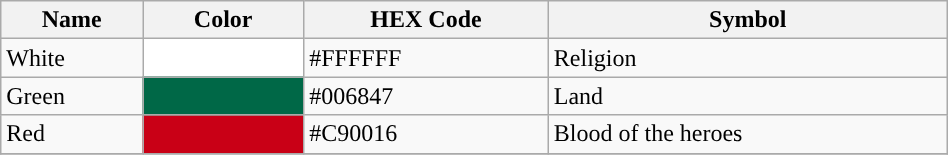<table class="wikitable sortable" style="width:50%">
<tr>
<th>Name</th>
<th width=100>Color</th>
<th>HEX Code</th>
<th>Symbol</th>
</tr>
<tr>
<td>White</td>
<td style = "background-color: #FFFFFF; color: #FFFFFF"></td>
<td>#FFFFFF</td>
<td>Religion</td>
</tr>
<tr>
<td>Green</td>
<td style="background-color: #006847; color: #006847"></td>
<td>#006847</td>
<td>Land</td>
</tr>
<tr>
<td>Red</td>
<td style="background-color: #C90016; color: #C90016"></td>
<td>#C90016</td>
<td>Blood of the heroes</td>
</tr>
<tr>
</tr>
</table>
